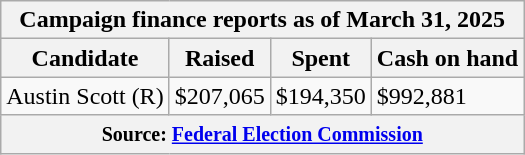<table class="wikitable sortable">
<tr>
<th colspan=4>Campaign finance reports as of March 31, 2025</th>
</tr>
<tr style="text-align:center;">
<th>Candidate</th>
<th>Raised</th>
<th>Spent</th>
<th>Cash on hand</th>
</tr>
<tr>
<td>Austin Scott (R)</td>
<td>$207,065</td>
<td>$194,350</td>
<td>$992,881</td>
</tr>
<tr>
<th colspan="4"><small>Source: <a href='#'>Federal Election Commission</a></small></th>
</tr>
</table>
